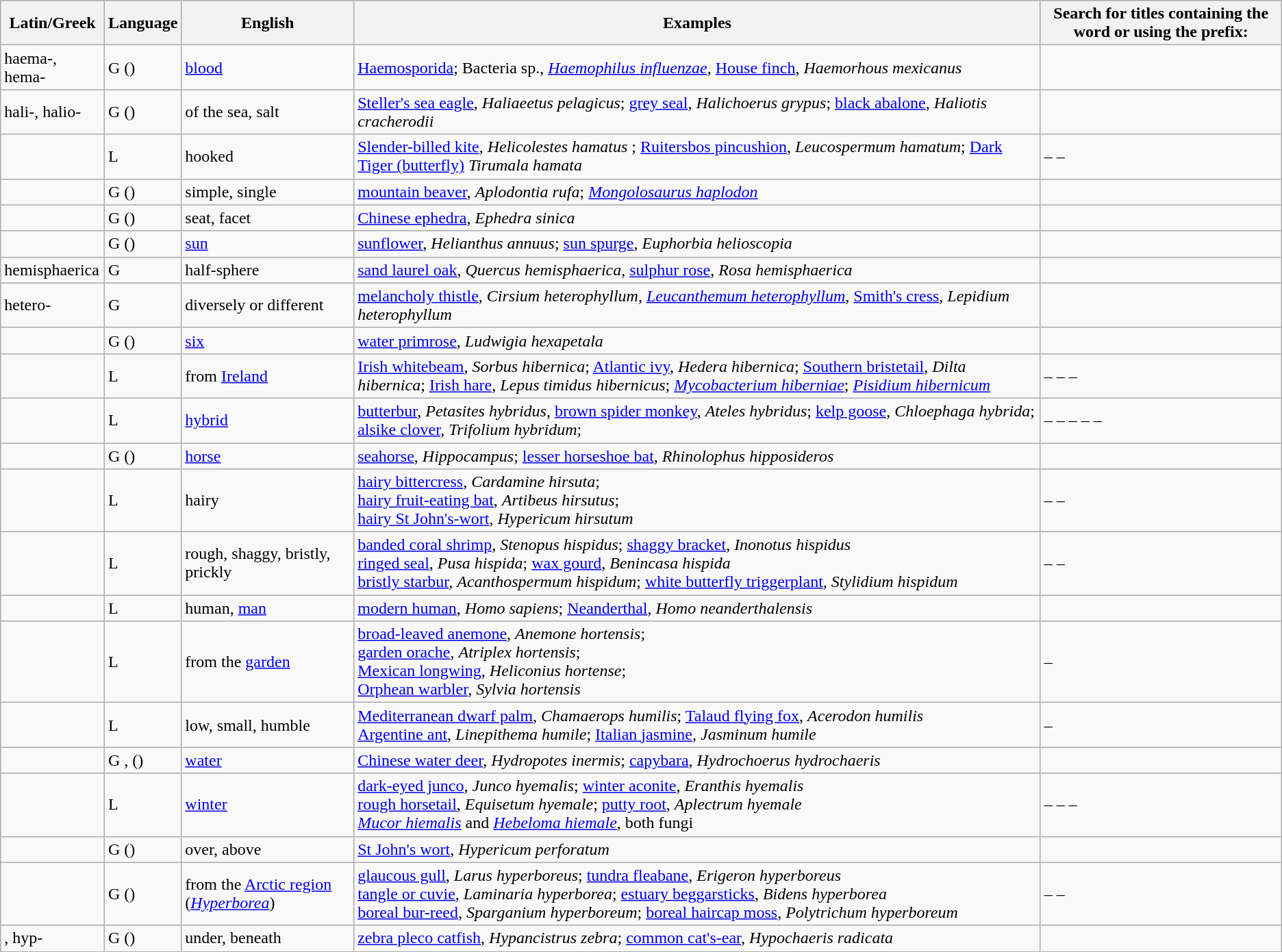<table class="wikitable">
<tr>
<th>Latin/Greek</th>
<th>Language</th>
<th>English</th>
<th>Examples</th>
<th>Search for titles containing the word or using the prefix:</th>
</tr>
<tr>
<td>haema-, hema-</td>
<td>G  ()</td>
<td><a href='#'>blood</a></td>
<td><a href='#'>Haemosporida</a>; Bacteria sp., <em><a href='#'>Haemophilus influenzae</a>,</em> <a href='#'>House finch</a>, <em>Haemorhous mexicanus</em></td>
<td></td>
</tr>
<tr>
<td>hali-, halio-</td>
<td>G  ()</td>
<td>of the sea, salt</td>
<td><a href='#'>Steller's sea eagle</a>, <em>Haliaeetus pelagicus</em>; <a href='#'>grey seal</a>, <em>Halichoerus grypus</em>; <a href='#'>black abalone</a>, <em>Haliotis cracherodii</em></td>
<td></td>
</tr>
<tr>
<td></td>
<td>L</td>
<td>hooked</td>
<td><a href='#'>Slender-billed kite</a>, <em>Helicolestes hamatus</em> ; <a href='#'>Ruitersbos pincushion</a>, <em>Leucospermum hamatum</em>; <a href='#'>Dark Tiger (butterfly)</a> <em>Tirumala hamata</em></td>
<td> –  – </td>
</tr>
<tr>
<td></td>
<td>G  ()</td>
<td>simple, single</td>
<td><a href='#'>mountain beaver</a>, <em>Aplodontia rufa</em>; <em><a href='#'>Mongolosaurus haplodon</a></em></td>
<td></td>
</tr>
<tr>
<td></td>
<td>G  ()</td>
<td>seat, facet</td>
<td><a href='#'>Chinese ephedra</a>, <em>Ephedra sinica</em></td>
<td></td>
</tr>
<tr>
<td></td>
<td>G  ()</td>
<td><a href='#'>sun</a></td>
<td><a href='#'>sunflower</a>, <em>Helianthus annuus</em>; <a href='#'>sun spurge</a>, <em>Euphorbia helioscopia</em></td>
<td></td>
</tr>
<tr>
<td>hemisphaerica</td>
<td>G</td>
<td>half-sphere</td>
<td><a href='#'>sand laurel oak</a>, <em>Quercus hemisphaerica</em>, <a href='#'>sulphur rose</a>, <em>Rosa hemisphaerica</em></td>
<td></td>
</tr>
<tr>
<td>hetero-</td>
<td>G</td>
<td>diversely or different</td>
<td><a href='#'>melancholy thistle</a>, <em>Cirsium heterophyllum</em>, <em><a href='#'>Leucanthemum heterophyllum</a></em>, <a href='#'>Smith's cress</a>, <em>Lepidium heterophyllum</em></td>
<td></td>
</tr>
<tr>
<td></td>
<td>G  ()</td>
<td><a href='#'>six</a></td>
<td><a href='#'>water primrose</a>, <em>Ludwigia hexapetala</em></td>
<td></td>
</tr>
<tr>
<td></td>
<td>L</td>
<td>from <a href='#'>Ireland</a></td>
<td><a href='#'>Irish whitebeam</a>, <em>Sorbus hibernica</em>; <a href='#'>Atlantic ivy</a>, <em>Hedera hibernica</em>; <a href='#'>Southern bristetail</a>, <em>Dilta hibernica</em>; <a href='#'>Irish hare</a>, <em>Lepus timidus hibernicus</em>; <em><a href='#'>Mycobacterium hiberniae</a></em>; <em><a href='#'>Pisidium hibernicum</a></em></td>
<td> –  –  – </td>
</tr>
<tr>
<td></td>
<td>L</td>
<td><a href='#'>hybrid</a></td>
<td><a href='#'>butterbur</a>, <em>Petasites hybridus</em>, <a href='#'>brown spider monkey</a>, <em>Ateles hybridus</em>; <a href='#'>kelp goose</a>, <em>Chloephaga hybrida</em>; <a href='#'>alsike clover</a>, <em>Trifolium hybridum</em>;</td>
<td> –  –  –  –  – </td>
</tr>
<tr>
<td></td>
<td>G  ()</td>
<td><a href='#'>horse</a></td>
<td><a href='#'>seahorse</a>, <em>Hippocampus</em>; <a href='#'>lesser horseshoe bat</a>, <em>Rhinolophus hipposideros</em></td>
<td></td>
</tr>
<tr>
<td></td>
<td>L</td>
<td>hairy</td>
<td><a href='#'>hairy bittercress</a>, <em>Cardamine hirsuta</em>;<br> <a href='#'>hairy fruit-eating bat</a>, <em>Artibeus hirsutus</em>;<br> <a href='#'>hairy St John's-wort</a>, <em>Hypericum hirsutum</em></td>
<td> –  – </td>
</tr>
<tr>
<td></td>
<td>L</td>
<td>rough, shaggy, bristly, prickly</td>
<td><a href='#'>banded coral shrimp</a>, <em>Stenopus hispidus</em>; <a href='#'>shaggy bracket</a>, <em>Inonotus hispidus</em><br><a href='#'>ringed seal</a>, <em>Pusa hispida</em>; <a href='#'>wax gourd</a>, <em>Benincasa hispida</em><br><a href='#'>bristly starbur</a>, <em>Acanthospermum hispidum</em>; <a href='#'>white butterfly triggerplant</a>, <em>Stylidium hispidum</em></td>
<td> –  – </td>
</tr>
<tr>
<td></td>
<td>L</td>
<td>human, <a href='#'>man</a></td>
<td><a href='#'>modern human</a>, <em>Homo sapiens</em>; <a href='#'>Neanderthal</a>, <em>Homo neanderthalensis</em></td>
<td></td>
</tr>
<tr>
<td></td>
<td>L </td>
<td>from the <a href='#'>garden</a></td>
<td><a href='#'>broad-leaved anemone</a>, <em>Anemone hortensis</em>;<br> <a href='#'>garden orache</a>, <em>Atriplex hortensis</em>;<br> <a href='#'>Mexican longwing</a>, <em>Heliconius hortense</em>;<br> <a href='#'>Orphean warbler</a>, <em>Sylvia hortensis</em></td>
<td> – </td>
</tr>
<tr>
<td></td>
<td>L</td>
<td>low, small, humble</td>
<td><a href='#'>Mediterranean dwarf palm</a>, <em>Chamaerops humilis</em>; <a href='#'>Talaud flying fox</a>, <em>Acerodon humilis</em><br><a href='#'>Argentine ant</a>, <em>Linepithema humile</em>; <a href='#'>Italian jasmine</a>, <em>Jasminum humile</em></td>
<td> – </td>
</tr>
<tr>
<td></td>
<td>G ,  ()</td>
<td><a href='#'>water</a></td>
<td><a href='#'>Chinese water deer</a>, <em>Hydropotes inermis</em>; <a href='#'>capybara</a>, <em>Hydrochoerus hydrochaeris</em></td>
<td></td>
</tr>
<tr>
<td></td>
<td>L </td>
<td><a href='#'>winter</a></td>
<td><a href='#'>dark-eyed junco</a>, <em>Junco hyemalis</em>; <a href='#'>winter aconite</a>, <em>Eranthis hyemalis</em><br><a href='#'>rough horsetail</a>, <em>Equisetum hyemale</em>; <a href='#'>putty root</a>, <em>Aplectrum hyemale</em><br><em><a href='#'>Mucor hiemalis</a></em> and <em><a href='#'>Hebeloma hiemale</a></em>, both fungi</td>
<td> –  –  – </td>
</tr>
<tr>
<td></td>
<td>G  ()</td>
<td>over, above</td>
<td><a href='#'>St John's wort</a>, <em>Hypericum perforatum</em></td>
<td></td>
</tr>
<tr>
<td></td>
<td>G   ()</td>
<td>from the <a href='#'>Arctic region</a> (<em><a href='#'>Hyperborea</a></em>)</td>
<td><a href='#'>glaucous gull</a>, <em>Larus hyperboreus</em>; <a href='#'>tundra fleabane</a>, <em>Erigeron hyperboreus</em><br> <a href='#'>tangle or cuvie</a>, <em>Laminaria hyperborea</em>; <a href='#'>estuary beggarsticks</a>, <em>Bidens hyperborea</em><br><a href='#'>boreal bur-reed</a>, <em>Sparganium hyperboreum</em>; <a href='#'>boreal haircap moss</a>, <em>Polytrichum hyperboreum</em></td>
<td> –  – </td>
</tr>
<tr>
<td>, hyp-</td>
<td>G  ()</td>
<td>under, beneath</td>
<td><a href='#'>zebra pleco catfish</a>, <em>Hypancistrus zebra</em>; <a href='#'>common cat's-ear</a>, <em>Hypochaeris radicata</em></td>
<td></td>
</tr>
</table>
